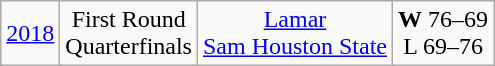<table class="wikitable">
<tr align="center">
<td><a href='#'>2018</a></td>
<td>First Round<br>Quarterfinals</td>
<td><a href='#'>Lamar</a><br><a href='#'>Sam Houston State</a></td>
<td><strong>W</strong> 76–69<br>L 69–76</td>
</tr>
</table>
